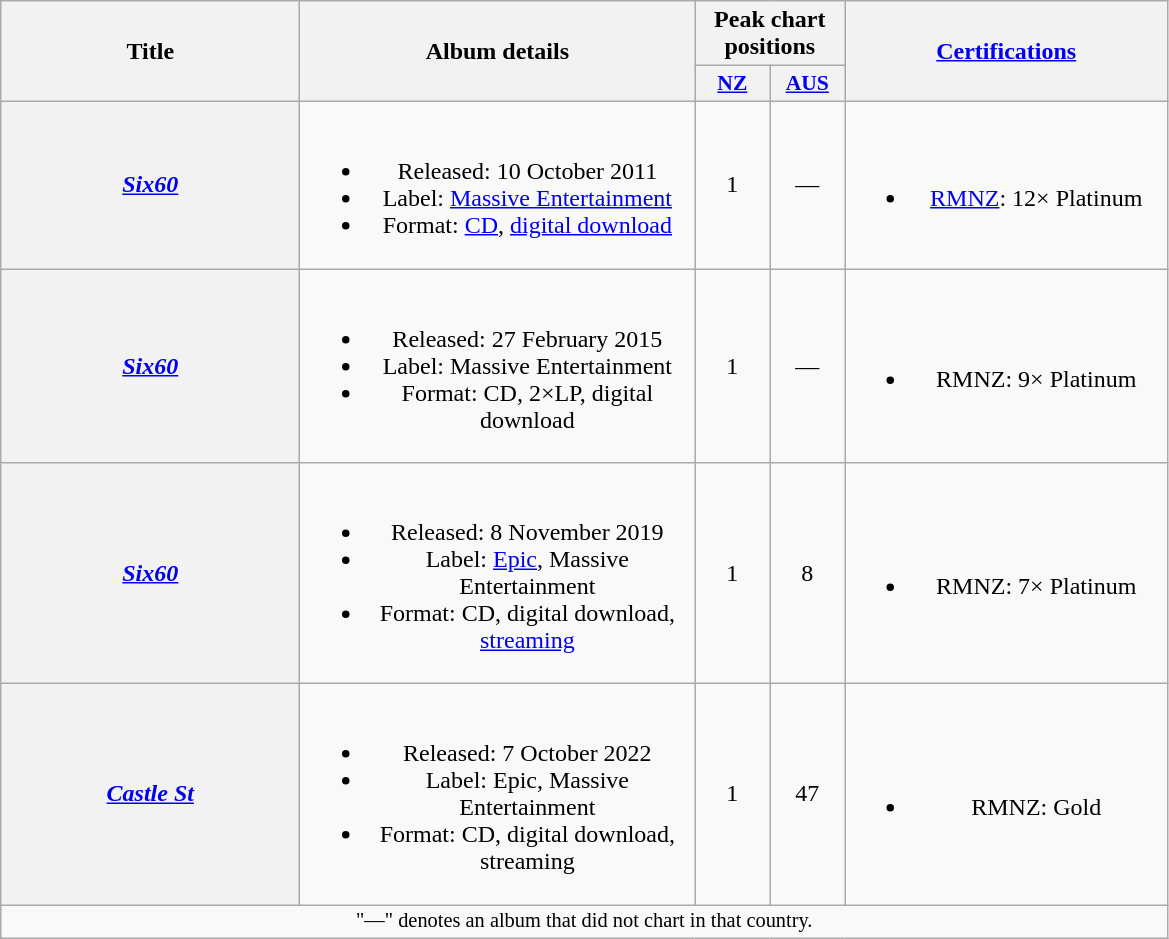<table class="wikitable plainrowheaders" style="text-align:center;">
<tr>
<th scope="col" rowspan="2" style="width:12em;">Title</th>
<th scope="col" rowspan="2" style="width:16em;">Album details</th>
<th scope="col" colspan="2">Peak chart positions</th>
<th scope="col" rowspan="2" style="width:13em;"><a href='#'>Certifications</a></th>
</tr>
<tr>
<th scope="col" style="width:3em;font-size:90%;"><a href='#'>NZ</a><br></th>
<th scope="col" style="width:3em;font-size:90%;"><a href='#'>AUS</a><br></th>
</tr>
<tr>
<th scope="row"><em><a href='#'>Six60</a></em></th>
<td><br><ul><li>Released: 10 October 2011</li><li>Label: <a href='#'>Massive Entertainment</a></li><li>Format: <a href='#'>CD</a>, <a href='#'>digital download</a></li></ul></td>
<td>1</td>
<td>—</td>
<td><br><ul><li><a href='#'>RMNZ</a>: 12× Platinum</li></ul></td>
</tr>
<tr>
<th scope="row"><em><a href='#'>Six60</a></em></th>
<td><br><ul><li>Released: 27 February 2015</li><li>Label: Massive Entertainment</li><li>Format: CD, 2×LP, digital download</li></ul></td>
<td>1</td>
<td>—</td>
<td><br><ul><li>RMNZ: 9× Platinum</li></ul></td>
</tr>
<tr>
<th scope="row"><em><a href='#'>Six60</a></em></th>
<td><br><ul><li>Released: 8 November 2019</li><li>Label: <a href='#'>Epic</a>, Massive Entertainment</li><li>Format: CD, digital download, <a href='#'>streaming</a></li></ul></td>
<td>1</td>
<td>8</td>
<td><br><ul><li>RMNZ: 7× Platinum</li></ul></td>
</tr>
<tr>
<th scope="row"><em><a href='#'>Castle St</a></em></th>
<td><br><ul><li>Released: 7 October 2022</li><li>Label: Epic, Massive Entertainment</li><li>Format: CD, digital download, streaming</li></ul></td>
<td>1</td>
<td>47</td>
<td><br><ul><li>RMNZ: Gold</li></ul></td>
</tr>
<tr>
<td colspan="5" style="font-size:85%">"—" denotes an album that did not chart in that country.</td>
</tr>
</table>
